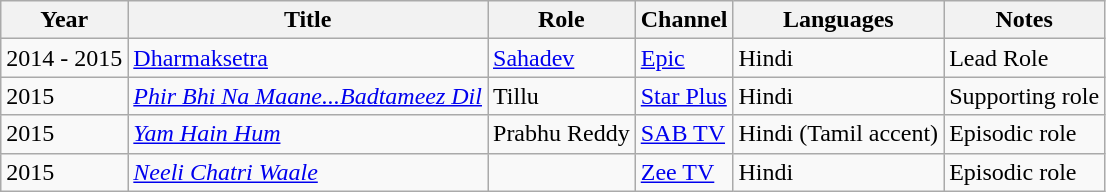<table class="wikitable sortable">
<tr>
<th>Year</th>
<th>Title</th>
<th>Role</th>
<th>Channel</th>
<th>Languages</th>
<th>Notes</th>
</tr>
<tr>
<td>2014 - 2015</td>
<td><a href='#'>Dharmaksetra</a></td>
<td><a href='#'>Sahadev</a></td>
<td><a href='#'>Epic</a></td>
<td>Hindi</td>
<td>Lead Role</td>
</tr>
<tr>
<td>2015</td>
<td><em><a href='#'>Phir Bhi Na Maane...Badtameez Dil</a></em></td>
<td>Tillu</td>
<td><a href='#'>Star Plus</a></td>
<td>Hindi</td>
<td>Supporting role</td>
</tr>
<tr>
<td>2015</td>
<td><em><a href='#'>Yam Hain Hum</a></em></td>
<td>Prabhu Reddy</td>
<td><a href='#'>SAB TV</a></td>
<td>Hindi (Tamil accent)</td>
<td>Episodic role</td>
</tr>
<tr>
<td>2015</td>
<td><em><a href='#'>Neeli Chatri Waale</a></em></td>
<td></td>
<td><a href='#'>Zee TV</a></td>
<td>Hindi</td>
<td>Episodic role</td>
</tr>
</table>
